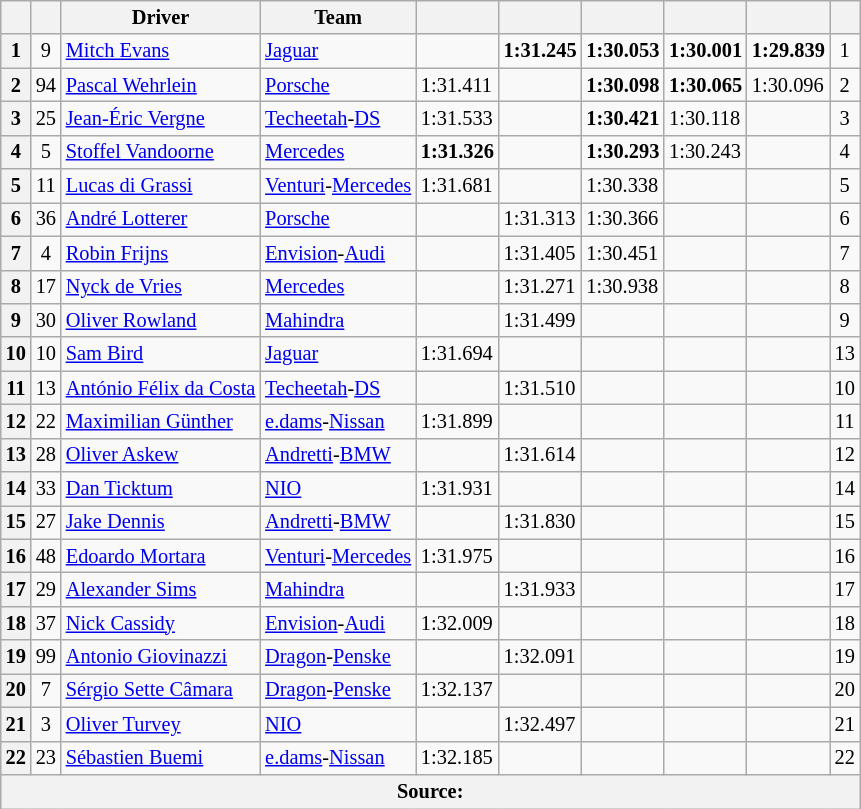<table class="wikitable sortable" style="font-size: 85%">
<tr>
<th scope="col"></th>
<th scope="col"></th>
<th scope="col">Driver</th>
<th scope="col">Team</th>
<th scope="col"></th>
<th scope="col"></th>
<th scope="col"></th>
<th scope="col"></th>
<th scope="col"></th>
<th scope="col"></th>
</tr>
<tr>
<th scope="row">1</th>
<td align="center">9</td>
<td data-sort-value="EVA"> <a href='#'>Mitch Evans</a></td>
<td><a href='#'>Jaguar</a></td>
<td></td>
<td><strong>1:31.245</strong></td>
<td><strong>1:30.053</strong></td>
<td><strong>1:30.001</strong></td>
<td><strong>1:29.839</strong></td>
<td align="center">1</td>
</tr>
<tr>
<th scope="row">2</th>
<td align="center">94</td>
<td data-sort-value="WEH"> <a href='#'>Pascal Wehrlein</a></td>
<td><a href='#'>Porsche</a></td>
<td>1:31.411</td>
<td></td>
<td><strong>1:30.098</strong></td>
<td><strong>1:30.065</strong></td>
<td>1:30.096</td>
<td align="center">2</td>
</tr>
<tr>
<th scope="row">3</th>
<td align="center">25</td>
<td data-sort-value="JEV"> <a href='#'>Jean-Éric Vergne</a></td>
<td><a href='#'>Techeetah</a>-<a href='#'>DS</a></td>
<td>1:31.533</td>
<td></td>
<td><strong>1:30.421</strong></td>
<td>1:30.118</td>
<td></td>
<td align="center">3</td>
</tr>
<tr>
<th scope="row">4</th>
<td align="center">5</td>
<td data-sort-value="VAN"> <a href='#'>Stoffel Vandoorne</a></td>
<td><a href='#'>Mercedes</a></td>
<td><strong>1:31.326</strong></td>
<td></td>
<td><strong>1:30.293</strong></td>
<td>1:30.243</td>
<td></td>
<td align="center">4</td>
</tr>
<tr>
<th scope="row">5</th>
<td align="center">11</td>
<td data-sort-value="DIG"> <a href='#'>Lucas di Grassi</a></td>
<td><a href='#'>Venturi</a>-<a href='#'>Mercedes</a></td>
<td>1:31.681</td>
<td></td>
<td>1:30.338</td>
<td></td>
<td></td>
<td align="center">5</td>
</tr>
<tr>
<th scope="row">6</th>
<td align="center">36</td>
<td data-sort-value="LOT"> <a href='#'>André Lotterer</a></td>
<td><a href='#'>Porsche</a></td>
<td></td>
<td>1:31.313</td>
<td>1:30.366</td>
<td></td>
<td></td>
<td align="center">6</td>
</tr>
<tr>
<th scope="row">7</th>
<td align="center">4</td>
<td data-sort-value="FRI"> <a href='#'>Robin Frijns</a></td>
<td><a href='#'>Envision</a>-<a href='#'>Audi</a></td>
<td></td>
<td>1:31.405</td>
<td>1:30.451</td>
<td></td>
<td></td>
<td align="center">7</td>
</tr>
<tr>
<th scope="row">8</th>
<td align="center">17</td>
<td data-sort-value="DEV"> <a href='#'>Nyck de Vries</a></td>
<td><a href='#'>Mercedes</a></td>
<td></td>
<td>1:31.271</td>
<td>1:30.938</td>
<td></td>
<td></td>
<td align="center">8</td>
</tr>
<tr>
<th scope="row">9</th>
<td align="center">30</td>
<td data-sort-value="ROW"> <a href='#'>Oliver Rowland</a></td>
<td><a href='#'>Mahindra</a></td>
<td></td>
<td>1:31.499</td>
<td></td>
<td></td>
<td></td>
<td align="center">9</td>
</tr>
<tr>
<th scope="row">10</th>
<td align="center">10</td>
<td data-sort-value="BIR"> <a href='#'>Sam Bird</a></td>
<td><a href='#'>Jaguar</a></td>
<td>1:31.694</td>
<td></td>
<td></td>
<td></td>
<td></td>
<td align="center">13</td>
</tr>
<tr>
<th scope="row">11</th>
<td align="center">13</td>
<td data-sort-value="DAC"> <a href='#'>António Félix da Costa</a></td>
<td><a href='#'>Techeetah</a>-<a href='#'>DS</a></td>
<td></td>
<td>1:31.510</td>
<td></td>
<td></td>
<td></td>
<td align="center">10</td>
</tr>
<tr>
<th scope="row">12</th>
<td align="center">22</td>
<td data-sort-value="GUE"> <a href='#'>Maximilian Günther</a></td>
<td><a href='#'>e.dams</a>-<a href='#'>Nissan</a></td>
<td>1:31.899</td>
<td></td>
<td></td>
<td></td>
<td></td>
<td align="center">11</td>
</tr>
<tr>
<th scope="row">13</th>
<td align="center">28</td>
<td data-sort-value="ASK"> <a href='#'>Oliver Askew</a></td>
<td><a href='#'>Andretti</a>-<a href='#'>BMW</a></td>
<td></td>
<td>1:31.614</td>
<td></td>
<td></td>
<td></td>
<td align="center">12</td>
</tr>
<tr>
<th scope="row">14</th>
<td align="center">33</td>
<td data-sort-value="TIC"> <a href='#'>Dan Ticktum</a></td>
<td><a href='#'>NIO</a></td>
<td>1:31.931</td>
<td></td>
<td></td>
<td></td>
<td></td>
<td align="center">14</td>
</tr>
<tr>
<th scope="row">15</th>
<td align="center">27</td>
<td data-sort-value="DEN"> <a href='#'>Jake Dennis</a></td>
<td><a href='#'>Andretti</a>-<a href='#'>BMW</a></td>
<td></td>
<td>1:31.830</td>
<td></td>
<td></td>
<td></td>
<td align="center">15</td>
</tr>
<tr>
<th scope="row">16</th>
<td align="center">48</td>
<td data-sort-value="MOR"> <a href='#'>Edoardo Mortara</a></td>
<td><a href='#'>Venturi</a>-<a href='#'>Mercedes</a></td>
<td>1:31.975</td>
<td></td>
<td></td>
<td></td>
<td></td>
<td align="center">16</td>
</tr>
<tr>
<th scope="row">17</th>
<td align="center">29</td>
<td data-sort-value="SIM"> <a href='#'>Alexander Sims</a></td>
<td><a href='#'>Mahindra</a></td>
<td></td>
<td>1:31.933</td>
<td></td>
<td></td>
<td></td>
<td align="center">17</td>
</tr>
<tr>
<th scope="row">18</th>
<td align="center">37</td>
<td data-sort-value="CAS"> <a href='#'>Nick Cassidy</a></td>
<td><a href='#'>Envision</a>-<a href='#'>Audi</a></td>
<td>1:32.009</td>
<td></td>
<td></td>
<td></td>
<td></td>
<td align="center">18</td>
</tr>
<tr>
<th scope="row">19</th>
<td align="center">99</td>
<td data-sort-value="GIO"> <a href='#'>Antonio Giovinazzi</a></td>
<td><a href='#'>Dragon</a>-<a href='#'>Penske</a></td>
<td></td>
<td>1:32.091</td>
<td></td>
<td></td>
<td></td>
<td align="center">19</td>
</tr>
<tr>
<th scope="row">20</th>
<td align="center">7</td>
<td data-sort-value="SET"> <a href='#'>Sérgio Sette Câmara</a></td>
<td><a href='#'>Dragon</a>-<a href='#'>Penske</a></td>
<td>1:32.137</td>
<td></td>
<td></td>
<td></td>
<td></td>
<td align="center">20</td>
</tr>
<tr>
<th scope="row">21</th>
<td align="center">3</td>
<td data-sort-value="TUR"> <a href='#'>Oliver Turvey</a></td>
<td><a href='#'>NIO</a></td>
<td></td>
<td>1:32.497</td>
<td></td>
<td></td>
<td></td>
<td align="center">21</td>
</tr>
<tr>
<th scope="row">22</th>
<td align="center">23</td>
<td data-sort-value="BUE"> <a href='#'>Sébastien Buemi</a></td>
<td><a href='#'>e.dams</a>-<a href='#'>Nissan</a></td>
<td>1:32.185</td>
<td></td>
<td></td>
<td></td>
<td></td>
<td align="center">22</td>
</tr>
<tr>
<th colspan="10">Source:</th>
</tr>
</table>
